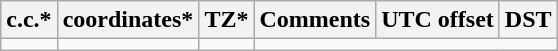<table class="wikitable sortable">
<tr>
<th>c.c.*</th>
<th>coordinates*</th>
<th>TZ*</th>
<th>Comments</th>
<th>UTC offset</th>
<th>DST</th>
</tr>
<tr --->
<td></td>
<td></td>
<td></td>
</tr>
</table>
